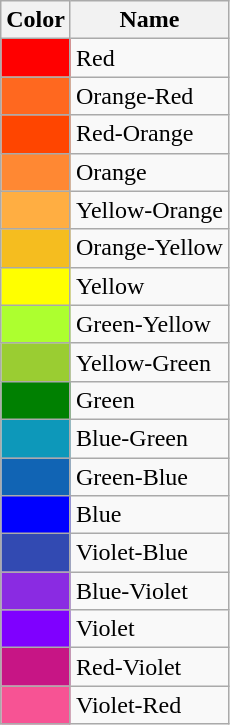<table class="wikitable sortable sticky-header sort-under col3center">
<tr>
<th>Color</th>
<th>Name</th>
</tr>
<tr>
<td bgcolor=FF0000></td>
<td>Red</td>
</tr>
<tr>
<td bgcolor=FF681F></td>
<td>Orange-Red</td>
</tr>
<tr>
<td bgcolor=FF4500></td>
<td>Red-Orange</td>
</tr>
<tr>
<td bgcolor=FF8833></td>
<td>Orange</td>
</tr>
<tr>
<td bgcolor=FFAE42></td>
<td>Yellow-Orange</td>
</tr>
<tr>
<td bgcolor=F5BD1F></td>
<td>Orange-Yellow</td>
</tr>
<tr>
<td bgcolor=FFFF00></td>
<td>Yellow</td>
</tr>
<tr>
<td bgcolor=ADFF2F></td>
<td>Green-Yellow</td>
</tr>
<tr>
<td bgcolor=9ACD32></td>
<td>Yellow-Green</td>
</tr>
<tr>
<td bgcolor=008001></td>
<td>Green</td>
</tr>
<tr>
<td bgcolor=0D98BA></td>
<td>Blue-Green</td>
</tr>
<tr>
<td bgcolor=1164B4></td>
<td>Green-Blue</td>
</tr>
<tr>
<td bgcolor=0000FF></td>
<td>Blue</td>
</tr>
<tr>
<td bgcolor=324AB2></td>
<td>Violet-Blue</td>
</tr>
<tr>
<td bgcolor=8A2BE2></td>
<td>Blue-Violet</td>
</tr>
<tr>
<td bgcolor=7F00FF></td>
<td>Violet</td>
</tr>
<tr>
<td bgcolor=C71585></td>
<td>Red-Violet</td>
</tr>
<tr>
<td bgcolor=F75394></td>
<td>Violet-Red</td>
</tr>
</table>
